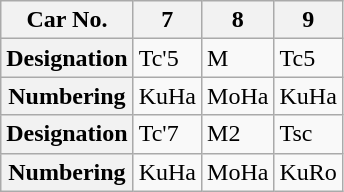<table class="wikitable">
<tr>
<th>Car No.</th>
<th>7</th>
<th>8</th>
<th>9</th>
</tr>
<tr>
<th>Designation</th>
<td>Tc'5</td>
<td>M</td>
<td>Tc5</td>
</tr>
<tr>
<th>Numbering</th>
<td>KuHa </td>
<td>MoHa </td>
<td>KuHa </td>
</tr>
<tr>
<th>Designation</th>
<td>Tc'7</td>
<td>M2</td>
<td>Tsc</td>
</tr>
<tr>
<th>Numbering</th>
<td>KuHa </td>
<td>MoHa </td>
<td>KuRo </td>
</tr>
</table>
